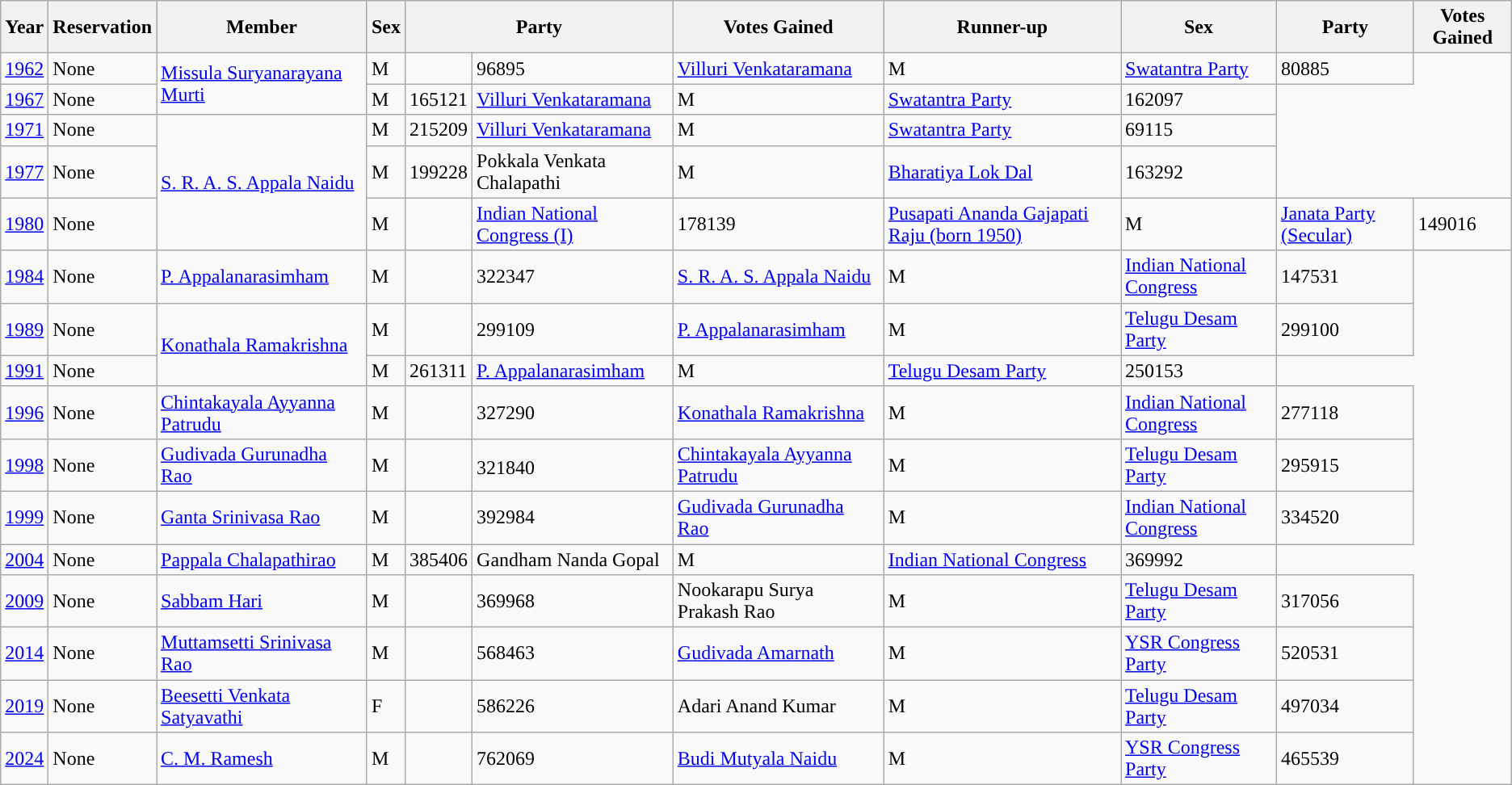<table class="wikitable">
<tr>
<th>Year</th>
<th>Reservation</th>
<th>Member</th>
<th>Sex</th>
<th colspan="2">Party</th>
<th>Votes Gained</th>
<th>Runner-up</th>
<th>Sex</th>
<th>Party</th>
<th>Votes Gained</th>
</tr>
<tr>
<td><a href='#'>1962</a></td>
<td>None</td>
<td rowspan="2"><a href='#'>Missula Suryanarayana Murti</a></td>
<td>M</td>
<td></td>
<td>96895</td>
<td><a href='#'>Villuri Venkataramana</a></td>
<td>M</td>
<td><a href='#'>Swatantra Party</a></td>
<td>80885</td>
</tr>
<tr>
<td><a href='#'>1967</a></td>
<td>None</td>
<td>M</td>
<td>165121</td>
<td><a href='#'>Villuri Venkataramana</a></td>
<td>M</td>
<td><a href='#'>Swatantra Party</a></td>
<td>162097</td>
</tr>
<tr>
<td><a href='#'>1971</a></td>
<td>None</td>
<td rowspan="3"><a href='#'>S. R. A. S. Appala Naidu</a></td>
<td>M</td>
<td>215209</td>
<td><a href='#'>Villuri Venkataramana</a></td>
<td>M</td>
<td><a href='#'>Swatantra Party</a></td>
<td>69115</td>
</tr>
<tr>
<td><a href='#'>1977</a></td>
<td>None</td>
<td>M</td>
<td>199228</td>
<td>Pokkala Venkata Chalapathi</td>
<td>M</td>
<td><a href='#'>Bharatiya Lok Dal</a></td>
<td>163292</td>
</tr>
<tr>
<td><a href='#'>1980</a></td>
<td>None</td>
<td>M</td>
<td style="background-color: "></td>
<td><a href='#'>Indian National Congress (I)</a></td>
<td>178139</td>
<td><a href='#'>Pusapati Ananda Gajapati Raju (born 1950)</a></td>
<td>M</td>
<td><a href='#'>Janata Party (Secular)</a></td>
<td>149016</td>
</tr>
<tr>
<td><a href='#'>1984</a></td>
<td>None</td>
<td><a href='#'>P. Appalanarasimham</a></td>
<td>M</td>
<td></td>
<td>322347</td>
<td><a href='#'>S. R. A. S. Appala Naidu</a></td>
<td>M</td>
<td><a href='#'>Indian National Congress</a></td>
<td>147531</td>
</tr>
<tr>
<td><a href='#'>1989</a></td>
<td>None</td>
<td rowspan="2"><a href='#'>Konathala Ramakrishna</a></td>
<td>M</td>
<td></td>
<td>299109</td>
<td><a href='#'>P. Appalanarasimham</a></td>
<td>M</td>
<td><a href='#'>Telugu Desam Party</a></td>
<td>299100</td>
</tr>
<tr>
<td><a href='#'>1991</a></td>
<td>None</td>
<td>M</td>
<td>261311</td>
<td><a href='#'>P. Appalanarasimham</a></td>
<td>M</td>
<td><a href='#'>Telugu Desam Party</a></td>
<td>250153</td>
</tr>
<tr>
<td><a href='#'>1996</a></td>
<td>None</td>
<td><a href='#'>Chintakayala Ayyanna Patrudu</a></td>
<td>M</td>
<td></td>
<td>327290</td>
<td><a href='#'>Konathala Ramakrishna</a></td>
<td>M</td>
<td><a href='#'>Indian National Congress</a></td>
<td>277118</td>
</tr>
<tr>
<td><a href='#'>1998</a></td>
<td>None</td>
<td><a href='#'>Gudivada Gurunadha Rao</a></td>
<td>M</td>
<td></td>
<td>321840<sup></sup></td>
<td><a href='#'>Chintakayala Ayyanna Patrudu</a></td>
<td>M</td>
<td><a href='#'>Telugu Desam Party</a></td>
<td>295915</td>
</tr>
<tr>
<td><a href='#'>1999</a></td>
<td>None</td>
<td><a href='#'>Ganta Srinivasa Rao</a></td>
<td>M</td>
<td></td>
<td>392984</td>
<td><a href='#'>Gudivada Gurunadha Rao</a></td>
<td>M</td>
<td><a href='#'>Indian National Congress</a></td>
<td>334520</td>
</tr>
<tr>
<td><a href='#'>2004</a></td>
<td>None</td>
<td><a href='#'>Pappala Chalapathirao</a></td>
<td>M</td>
<td>385406</td>
<td>Gandham Nanda Gopal</td>
<td>M</td>
<td><a href='#'>Indian National Congress</a></td>
<td>369992</td>
</tr>
<tr>
<td><a href='#'>2009</a></td>
<td>None</td>
<td><a href='#'>Sabbam Hari</a></td>
<td>M</td>
<td></td>
<td>369968</td>
<td>Nookarapu Surya Prakash Rao</td>
<td>M</td>
<td><a href='#'>Telugu Desam Party</a></td>
<td>317056</td>
</tr>
<tr>
<td><a href='#'>2014</a></td>
<td>None</td>
<td><a href='#'>Muttamsetti Srinivasa Rao</a></td>
<td>M</td>
<td></td>
<td>568463</td>
<td><a href='#'>Gudivada Amarnath</a></td>
<td>M</td>
<td><a href='#'>YSR Congress Party</a></td>
<td>520531</td>
</tr>
<tr>
<td><a href='#'>2019</a></td>
<td>None</td>
<td><a href='#'>Beesetti Venkata Satyavathi</a></td>
<td>F</td>
<td></td>
<td>586226</td>
<td>Adari Anand Kumar</td>
<td>M</td>
<td><a href='#'>Telugu Desam Party</a></td>
<td>497034</td>
</tr>
<tr>
<td><a href='#'>2024</a></td>
<td>None</td>
<td><a href='#'>C. M. Ramesh</a></td>
<td>M</td>
<td></td>
<td>762069</td>
<td><a href='#'>Budi Mutyala Naidu</a></td>
<td>M</td>
<td><a href='#'>YSR Congress Party</a></td>
<td>465539</td>
</tr>
</table>
